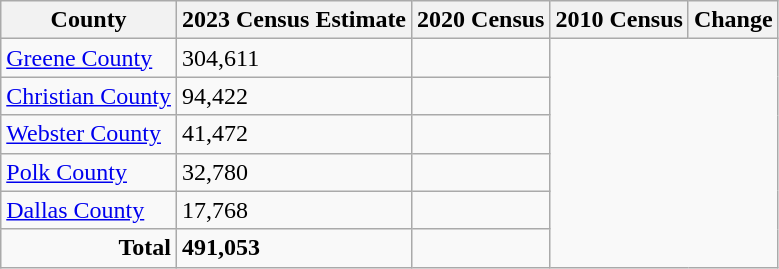<table class="wikitable sortable">
<tr>
<th>County</th>
<th>2023 Census Estimate</th>
<th>2020 Census</th>
<th>2010 Census</th>
<th>Change</th>
</tr>
<tr>
<td><a href='#'>Greene County</a></td>
<td>304,611</td>
<td></td>
</tr>
<tr>
<td><a href='#'>Christian County</a></td>
<td>94,422</td>
<td></td>
</tr>
<tr>
<td><a href='#'>Webster County</a></td>
<td>41,472</td>
<td></td>
</tr>
<tr>
<td><a href='#'>Polk County</a></td>
<td>32,780</td>
<td></td>
</tr>
<tr>
<td><a href='#'>Dallas County</a></td>
<td>17,768</td>
<td></td>
</tr>
<tr class=sortbottom>
<td align=right><strong>Total</strong></td>
<td><strong>491,053</strong></td>
<td></td>
</tr>
</table>
